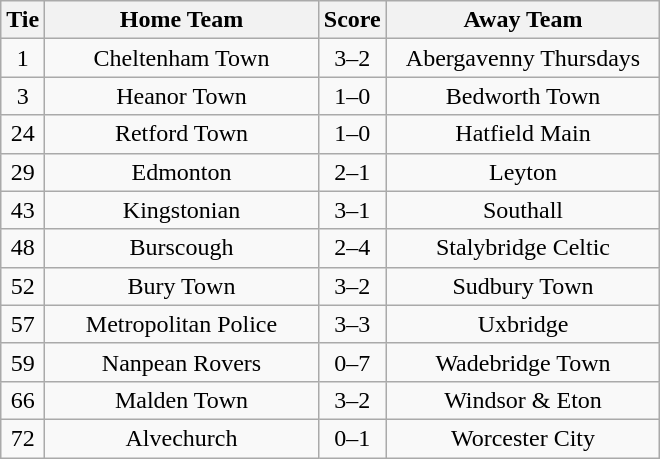<table class="wikitable" style="text-align:center;">
<tr>
<th width=20>Tie</th>
<th width=175>Home Team</th>
<th width=20>Score</th>
<th width=175>Away Team</th>
</tr>
<tr>
<td>1</td>
<td>Cheltenham Town</td>
<td>3–2</td>
<td>Abergavenny Thursdays</td>
</tr>
<tr>
<td>3</td>
<td>Heanor Town</td>
<td>1–0</td>
<td>Bedworth Town</td>
</tr>
<tr>
<td>24</td>
<td>Retford Town</td>
<td>1–0</td>
<td>Hatfield Main</td>
</tr>
<tr>
<td>29</td>
<td>Edmonton</td>
<td>2–1</td>
<td>Leyton</td>
</tr>
<tr>
<td>43</td>
<td>Kingstonian</td>
<td>3–1</td>
<td>Southall</td>
</tr>
<tr>
<td>48</td>
<td>Burscough</td>
<td>2–4</td>
<td>Stalybridge Celtic</td>
</tr>
<tr>
<td>52</td>
<td>Bury Town</td>
<td>3–2</td>
<td>Sudbury Town</td>
</tr>
<tr>
<td>57</td>
<td>Metropolitan Police</td>
<td>3–3</td>
<td>Uxbridge</td>
</tr>
<tr>
<td>59</td>
<td>Nanpean Rovers</td>
<td>0–7</td>
<td>Wadebridge Town</td>
</tr>
<tr>
<td>66</td>
<td>Malden Town</td>
<td>3–2</td>
<td>Windsor & Eton</td>
</tr>
<tr>
<td>72</td>
<td>Alvechurch</td>
<td>0–1</td>
<td>Worcester City</td>
</tr>
</table>
